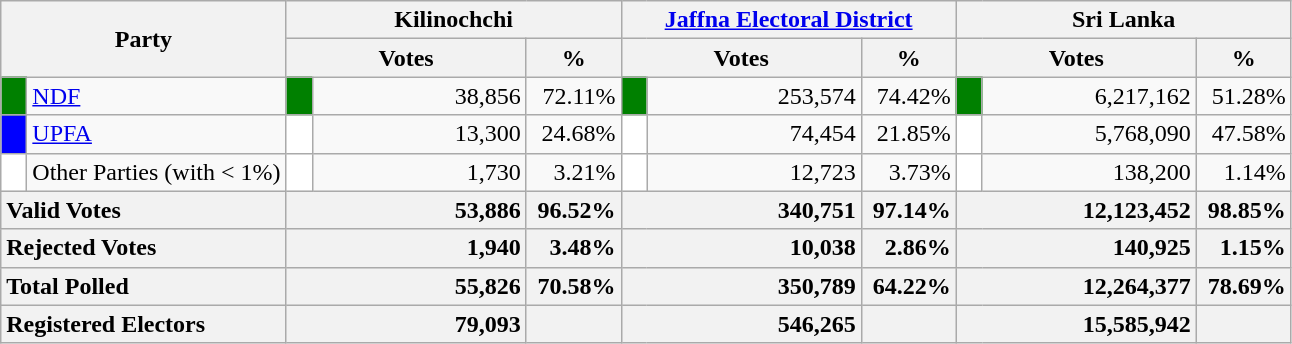<table class="wikitable">
<tr>
<th colspan="2" width="144px"rowspan="2">Party</th>
<th colspan="3" width="216px">Kilinochchi</th>
<th colspan="3" width="216px"><a href='#'>Jaffna Electoral District</a></th>
<th colspan="3" width="216px">Sri Lanka</th>
</tr>
<tr>
<th colspan="2" width="144px">Votes</th>
<th>%</th>
<th colspan="2" width="144px">Votes</th>
<th>%</th>
<th colspan="2" width="144px">Votes</th>
<th>%</th>
</tr>
<tr>
<td style="background-color:green;" width="10px"></td>
<td style="text-align:left;"><a href='#'>NDF</a></td>
<td style="background-color:green;" width="10px"></td>
<td style="text-align:right;">38,856</td>
<td style="text-align:right;">72.11%</td>
<td style="background-color:green;" width="10px"></td>
<td style="text-align:right;">253,574</td>
<td style="text-align:right;">74.42%</td>
<td style="background-color:green;" width="10px"></td>
<td style="text-align:right;">6,217,162</td>
<td style="text-align:right;">51.28%</td>
</tr>
<tr>
<td style="background-color:blue;" width="10px"></td>
<td style="text-align:left;"><a href='#'>UPFA</a></td>
<td style="background-color:white;" width="10px"></td>
<td style="text-align:right;">13,300</td>
<td style="text-align:right;">24.68%</td>
<td style="background-color:white;" width="10px"></td>
<td style="text-align:right;">74,454</td>
<td style="text-align:right;">21.85%</td>
<td style="background-color:white;" width="10px"></td>
<td style="text-align:right;">5,768,090</td>
<td style="text-align:right;">47.58%</td>
</tr>
<tr>
<td style="background-color:white;" width="10px"></td>
<td style="text-align:left;">Other Parties (with < 1%)</td>
<td style="background-color:white;" width="10px"></td>
<td style="text-align:right;">1,730</td>
<td style="text-align:right;">3.21%</td>
<td style="background-color:white;" width="10px"></td>
<td style="text-align:right;">12,723</td>
<td style="text-align:right;">3.73%</td>
<td style="background-color:white;" width="10px"></td>
<td style="text-align:right;">138,200</td>
<td style="text-align:right;">1.14%</td>
</tr>
<tr>
<th colspan="2" width="144px"style="text-align:left;">Valid Votes</th>
<th style="text-align:right;"colspan="2" width="144px">53,886</th>
<th style="text-align:right;">96.52%</th>
<th style="text-align:right;"colspan="2" width="144px">340,751</th>
<th style="text-align:right;">97.14%</th>
<th style="text-align:right;"colspan="2" width="144px">12,123,452</th>
<th style="text-align:right;">98.85%</th>
</tr>
<tr>
<th colspan="2" width="144px"style="text-align:left;">Rejected Votes</th>
<th style="text-align:right;"colspan="2" width="144px">1,940</th>
<th style="text-align:right;">3.48%</th>
<th style="text-align:right;"colspan="2" width="144px">10,038</th>
<th style="text-align:right;">2.86%</th>
<th style="text-align:right;"colspan="2" width="144px">140,925</th>
<th style="text-align:right;">1.15%</th>
</tr>
<tr>
<th colspan="2" width="144px"style="text-align:left;">Total Polled</th>
<th style="text-align:right;"colspan="2" width="144px">55,826</th>
<th style="text-align:right;">70.58%</th>
<th style="text-align:right;"colspan="2" width="144px">350,789</th>
<th style="text-align:right;">64.22%</th>
<th style="text-align:right;"colspan="2" width="144px">12,264,377</th>
<th style="text-align:right;">78.69%</th>
</tr>
<tr>
<th colspan="2" width="144px"style="text-align:left;">Registered Electors</th>
<th style="text-align:right;"colspan="2" width="144px">79,093</th>
<th></th>
<th style="text-align:right;"colspan="2" width="144px">546,265</th>
<th></th>
<th style="text-align:right;"colspan="2" width="144px">15,585,942</th>
<th></th>
</tr>
</table>
